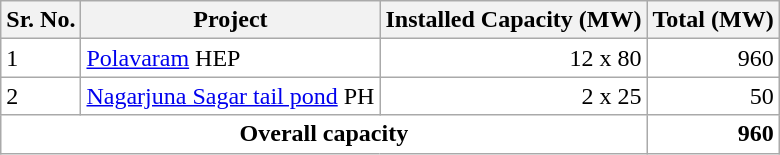<table class="wikitable sortable" style="background:#fff;">
<tr>
<th>Sr. No.</th>
<th>Project</th>
<th>Installed Capacity (MW)</th>
<th>Total (MW)</th>
</tr>
<tr style="text-align:left;">
<td>1</td>
<td><a href='#'>Polavaram</a> HEP</td>
<td style="text-align:right;">12 x 80</td>
<td style="text-align:right;">960</td>
</tr>
<tr style="text-align:left;">
<td>2</td>
<td><a href='#'>Nagarjuna Sagar tail pond</a> PH</td>
<td style="text-align:right;">2 x 25</td>
<td style="text-align:right;">50</td>
</tr>
<tr>
<td colspan="3" style="text-align:center;"><strong>Overall capacity</strong></td>
<td style="text-align:right;"><strong>960</strong></td>
</tr>
</table>
